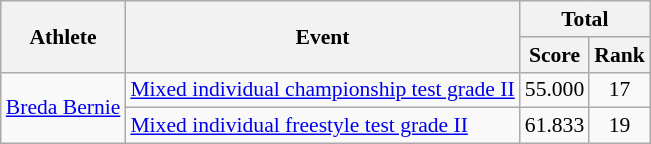<table class=wikitable style="font-size:90%">
<tr>
<th rowspan="2">Athlete</th>
<th rowspan="2">Event</th>
<th colspan="2">Total</th>
</tr>
<tr>
<th>Score</th>
<th>Rank</th>
</tr>
<tr>
<td rowspan="2"><a href='#'>Breda Bernie</a></td>
<td><a href='#'>Mixed individual championship test grade II</a></td>
<td align="center">55.000</td>
<td align="center">17</td>
</tr>
<tr>
<td><a href='#'>Mixed individual freestyle test grade II</a></td>
<td align="center">61.833</td>
<td align="center">19</td>
</tr>
</table>
